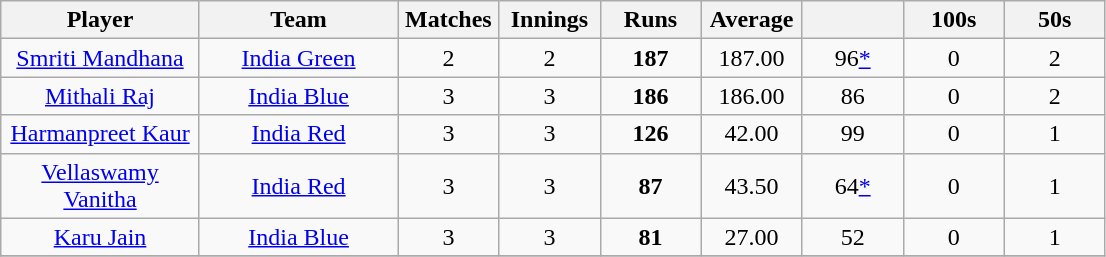<table class="wikitable" style="text-align:center;">
<tr>
<th width=125>Player</th>
<th width=125>Team</th>
<th width=60>Matches</th>
<th width=60>Innings</th>
<th width=60>Runs</th>
<th width=60>Average</th>
<th width=60></th>
<th width=60>100s</th>
<th width=60>50s</th>
</tr>
<tr>
<td><a href='#'>Smriti Mandhana</a></td>
<td><a href='#'>India Green</a></td>
<td>2</td>
<td>2</td>
<td><strong>187</strong></td>
<td>187.00</td>
<td>96<a href='#'>*</a></td>
<td>0</td>
<td>2</td>
</tr>
<tr>
<td><a href='#'>Mithali Raj</a></td>
<td><a href='#'>India Blue</a></td>
<td>3</td>
<td>3</td>
<td><strong>186</strong></td>
<td>186.00</td>
<td>86</td>
<td>0</td>
<td>2</td>
</tr>
<tr>
<td><a href='#'>Harmanpreet Kaur</a></td>
<td><a href='#'>India Red</a></td>
<td>3</td>
<td>3</td>
<td><strong>126</strong></td>
<td>42.00</td>
<td>99</td>
<td>0</td>
<td>1</td>
</tr>
<tr>
<td><a href='#'>Vellaswamy Vanitha</a></td>
<td><a href='#'>India Red</a></td>
<td>3</td>
<td>3</td>
<td><strong>87</strong></td>
<td>43.50</td>
<td>64<a href='#'>*</a></td>
<td>0</td>
<td>1</td>
</tr>
<tr>
<td><a href='#'>Karu Jain</a></td>
<td><a href='#'>India Blue</a></td>
<td>3</td>
<td>3</td>
<td><strong>81</strong></td>
<td>27.00</td>
<td>52</td>
<td>0</td>
<td>1</td>
</tr>
<tr>
</tr>
</table>
